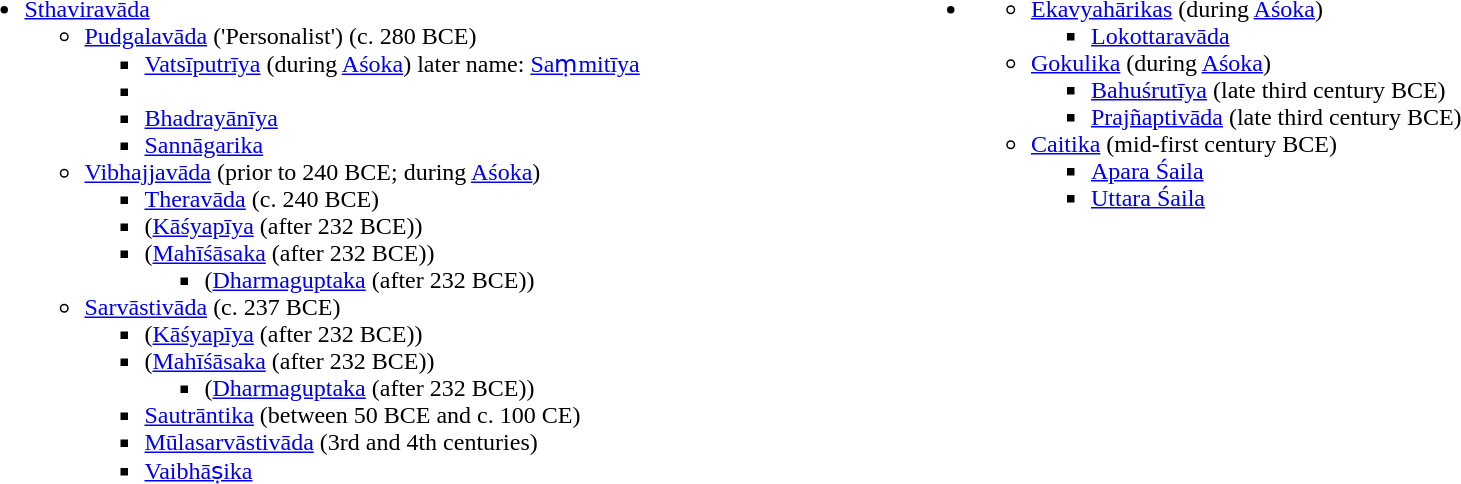<table width="100%">
<tr valign="top">
<td width="50%"><br><ul><li><a href='#'>Sthaviravāda</a><ul><li><a href='#'>Pudgalavāda</a> ('Personalist') (c. 280 BCE)<ul><li><a href='#'>Vatsīputrīya</a> (during <a href='#'>Aśoka</a>) later name: <a href='#'>Saṃmitīya</a></li><li></li><li><a href='#'>Bhadrayānīya</a></li><li><a href='#'>Sannāgarika</a></li></ul></li><li><a href='#'>Vibhajjavāda</a> (prior to 240 BCE; during <a href='#'>Aśoka</a>)<ul><li><a href='#'>Theravāda</a> (c. 240 BCE)</li><li>(<a href='#'>Kāśyapīya</a> (after 232 BCE))</li><li>(<a href='#'>Mahīśāsaka</a> (after 232 BCE))<ul><li>(<a href='#'>Dharmaguptaka</a> (after 232 BCE))</li></ul></li></ul></li><li><a href='#'>Sarvāstivāda</a> (c. 237 BCE)<ul><li>(<a href='#'>Kāśyapīya</a> (after 232 BCE))</li><li>(<a href='#'>Mahīśāsaka</a> (after 232 BCE))<ul><li>(<a href='#'>Dharmaguptaka</a> (after 232 BCE))</li></ul></li><li><a href='#'>Sautrāntika</a> (between 50 BCE and c. 100 CE)</li><li><a href='#'>Mūlasarvāstivāda</a> (3rd and 4th centuries)</li><li><a href='#'>Vaibhāṣika</a></li></ul></li></ul></li></ul></td>
<td width="50%"><br><ul><li><a href='#'></a><ul><li><a href='#'>Ekavyahārikas</a> (during <a href='#'>Aśoka</a>)<ul><li><a href='#'>Lokottaravāda</a></li></ul></li><li><a href='#'>Gokulika</a> (during <a href='#'>Aśoka</a>)<ul><li><a href='#'>Bahuśrutīya</a> (late third century BCE)</li><li><a href='#'>Prajñaptivāda</a> (late third century BCE)</li></ul></li><li><a href='#'>Caitika</a> (mid-first century BCE)<ul><li><a href='#'>Apara Śaila</a></li><li><a href='#'>Uttara Śaila</a></li></ul></li></ul></li></ul></td>
</tr>
</table>
